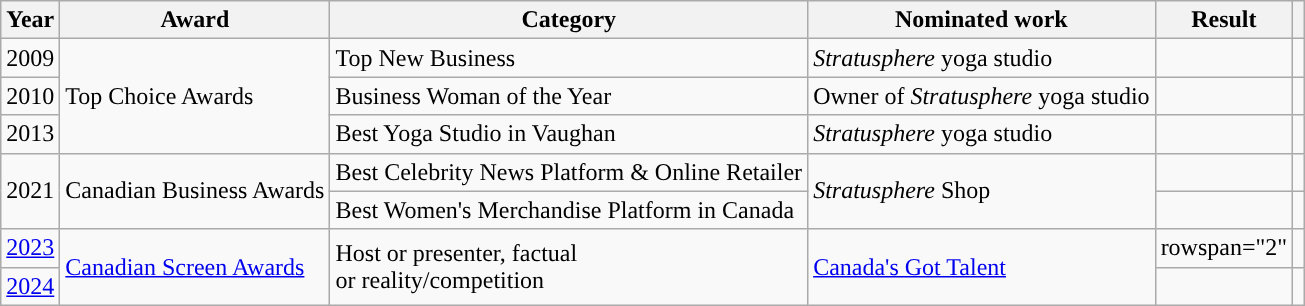<table class="wikitable">
<tr>
<th>Year</th>
<th>Award</th>
<th>Category</th>
<th>Nominated work</th>
<th>Result</th>
<th></th>
</tr>
<tr>
<td>2009</td>
<td rowspan="3">Top Choice Awards</td>
<td>Top New Business</td>
<td><em>Stratusphere</em> yoga studio</td>
<td></td>
<td></td>
</tr>
<tr>
<td>2010</td>
<td>Business Woman of the Year</td>
<td>Owner of <em>Stratusphere</em> yoga studio</td>
<td></td>
<td></td>
</tr>
<tr>
<td>2013</td>
<td>Best Yoga Studio in Vaughan</td>
<td><em>Stratusphere</em> yoga studio</td>
<td></td>
<td></td>
</tr>
<tr>
<td rowspan="2">2021</td>
<td rowspan="2">Canadian Business Awards</td>
<td>Best Celebrity News Platform & Online Retailer</td>
<td rowspan="2"><em>Stratusphere</em> Shop</td>
<td></td>
<td></td>
</tr>
<tr>
<td>Best Women's Merchandise Platform in Canada</td>
<td></td>
<td></td>
</tr>
<tr>
<td><a href='#'>2023</a></td>
<td rowspan="2"><a href='#'>Canadian Screen Awards</a></td>
<td rowspan="2">Host or presenter, factual<br>or reality/competition</td>
<td rowspan="2"><a href='#'>Canada's Got Talent</a></td>
<td>rowspan="2" </td>
<td></td>
</tr>
<tr>
<td><a href='#'>2024</a></td>
<td></td>
</tr>
</table>
